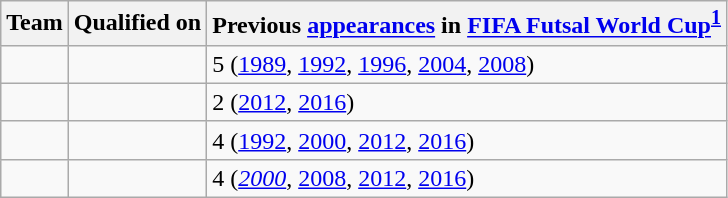<table class="wikitable sortable">
<tr>
<th>Team</th>
<th>Qualified on</th>
<th data-sort-type="number">Previous <a href='#'>appearances</a> in <a href='#'>FIFA Futsal World Cup</a><sup><strong><a href='#'>1</a></strong></sup></th>
</tr>
<tr>
<td></td>
<td></td>
<td>5 (<a href='#'>1989</a>, <a href='#'>1992</a>, <a href='#'>1996</a>, <a href='#'>2004</a>, <a href='#'>2008</a>)</td>
</tr>
<tr>
<td></td>
<td></td>
<td>2 (<a href='#'>2012</a>, <a href='#'>2016</a>)</td>
</tr>
<tr>
<td></td>
<td></td>
<td>4 (<a href='#'>1992</a>, <a href='#'>2000</a>, <a href='#'>2012</a>, <a href='#'>2016</a>)</td>
</tr>
<tr>
<td></td>
<td></td>
<td>4 (<em><a href='#'>2000</a></em>, <a href='#'>2008</a>, <a href='#'>2012</a>, <a href='#'>2016</a>)</td>
</tr>
</table>
